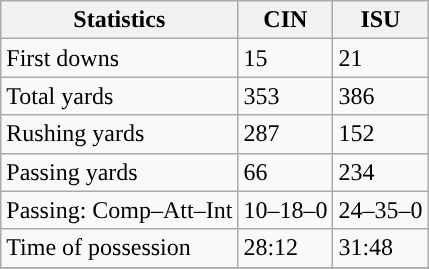<table class="wikitable" style="float: left;">
<tr>
<th>Statistics</th>
<th>CIN</th>
<th>ISU</th>
</tr>
<tr>
<td>First downs</td>
<td>15</td>
<td>21</td>
</tr>
<tr>
<td>Total yards</td>
<td>353</td>
<td>386</td>
</tr>
<tr>
<td>Rushing yards</td>
<td>287</td>
<td>152</td>
</tr>
<tr>
<td>Passing yards</td>
<td>66</td>
<td>234</td>
</tr>
<tr>
<td>Passing: Comp–Att–Int</td>
<td>10–18–0</td>
<td>24–35–0</td>
</tr>
<tr>
<td>Time of possession</td>
<td>28:12</td>
<td>31:48</td>
</tr>
<tr>
</tr>
</table>
